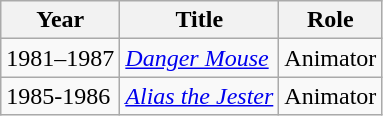<table class="wikitable sortable">
<tr>
<th>Year</th>
<th>Title</th>
<th>Role</th>
</tr>
<tr>
<td>1981–1987</td>
<td><em><a href='#'>Danger Mouse</a></em></td>
<td>Animator</td>
</tr>
<tr>
<td>1985-1986</td>
<td><em><a href='#'>Alias the Jester</a></em></td>
<td>Animator</td>
</tr>
</table>
